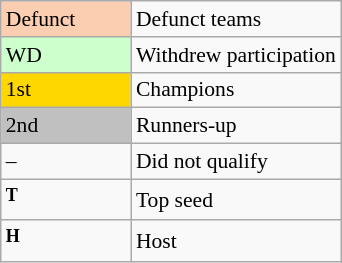<table class="wikitable" style="font-size:90%;">
<tr>
<td style="background-color:#FBCEB1" width="80px">Defunct</td>
<td colspan="6">Defunct teams</td>
</tr>
<tr>
<td style="background-color:#CCFFCC" width="80px">WD</td>
<td colspan="6">Withdrew participation</td>
</tr>
<tr>
<td style="background-color:gold" width="80px">1st</td>
<td colspan="6">Champions</td>
</tr>
<tr>
<td style="background-color:silver" width="80px">2nd</td>
<td colspan="6">Runners-up</td>
</tr>
<tr>
<td width="80px">–</td>
<td colspan="6">Did not qualify</td>
</tr>
<tr>
<td width="80px"><sup><strong>T</strong></sup></td>
<td colspan="6">Top seed</td>
</tr>
<tr>
<td width="80px"><sup><strong>H</strong></sup></td>
<td colspan="6">Host</td>
</tr>
</table>
